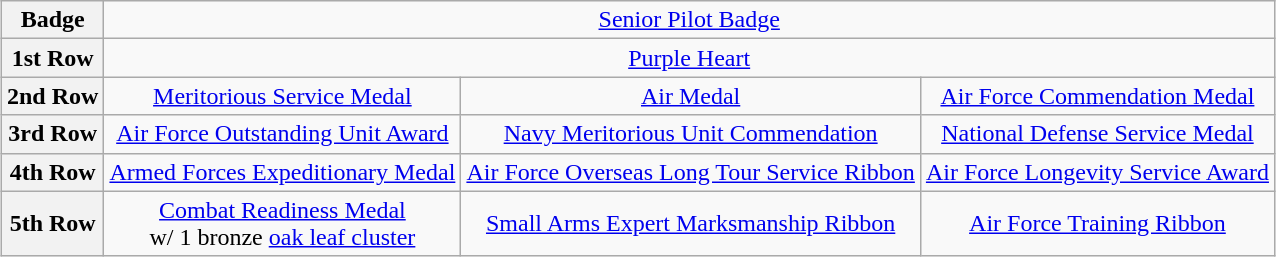<table class="wikitable" style="margin:1em auto; text-align:center;">
<tr>
<th>Badge</th>
<td colspan="3"><a href='#'>Senior Pilot Badge</a></td>
</tr>
<tr>
<th>1st Row</th>
<td colspan="3"><a href='#'>Purple Heart</a></td>
</tr>
<tr>
<th>2nd Row</th>
<td><a href='#'>Meritorious Service Medal</a></td>
<td><a href='#'>Air Medal</a></td>
<td><a href='#'>Air Force Commendation Medal</a></td>
</tr>
<tr>
<th>3rd Row</th>
<td><a href='#'>Air Force Outstanding Unit Award</a></td>
<td><a href='#'>Navy Meritorious Unit Commendation</a></td>
<td><a href='#'>National Defense Service Medal</a></td>
</tr>
<tr>
<th>4th Row</th>
<td><a href='#'>Armed Forces Expeditionary Medal</a></td>
<td><a href='#'>Air Force Overseas Long Tour Service Ribbon</a></td>
<td><a href='#'>Air Force Longevity Service Award</a></td>
</tr>
<tr>
<th>5th Row</th>
<td><a href='#'>Combat Readiness Medal</a><br>w/ 1 bronze <a href='#'>oak leaf cluster</a></td>
<td><a href='#'>Small Arms Expert Marksmanship Ribbon</a></td>
<td><a href='#'>Air Force Training Ribbon</a></td>
</tr>
</table>
